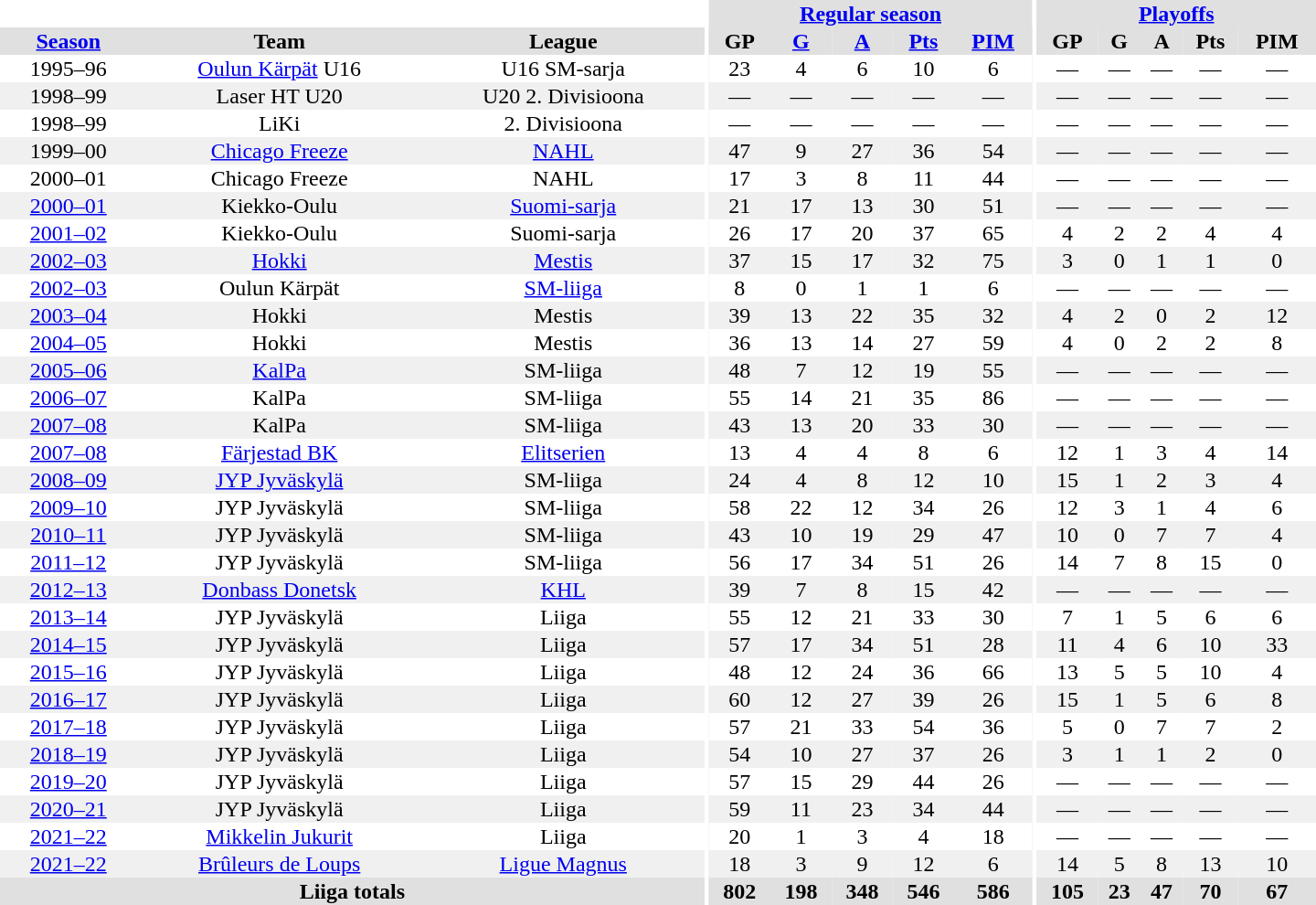<table border="0" cellpadding="1" cellspacing="0" style="text-align:center; width:60em">
<tr bgcolor="#e0e0e0">
<th colspan="3" bgcolor="#ffffff"></th>
<th rowspan="99" bgcolor="#ffffff"></th>
<th colspan="5"><a href='#'>Regular season</a></th>
<th rowspan="99" bgcolor="#ffffff"></th>
<th colspan="5"><a href='#'>Playoffs</a></th>
</tr>
<tr bgcolor="#e0e0e0">
<th><a href='#'>Season</a></th>
<th>Team</th>
<th>League</th>
<th>GP</th>
<th><a href='#'>G</a></th>
<th><a href='#'>A</a></th>
<th><a href='#'>Pts</a></th>
<th><a href='#'>PIM</a></th>
<th>GP</th>
<th>G</th>
<th>A</th>
<th>Pts</th>
<th>PIM</th>
</tr>
<tr>
<td>1995–96</td>
<td><a href='#'>Oulun Kärpät</a> U16</td>
<td>U16 SM-sarja</td>
<td>23</td>
<td>4</td>
<td>6</td>
<td>10</td>
<td>6</td>
<td>—</td>
<td>—</td>
<td>—</td>
<td>—</td>
<td>—</td>
</tr>
<tr bgcolor="#f0f0f0">
<td>1998–99</td>
<td>Laser HT U20</td>
<td>U20 2. Divisioona</td>
<td>—</td>
<td>—</td>
<td>—</td>
<td>—</td>
<td>—</td>
<td>—</td>
<td>—</td>
<td>—</td>
<td>—</td>
<td>—</td>
</tr>
<tr>
<td>1998–99</td>
<td>LiKi</td>
<td>2. Divisioona</td>
<td>—</td>
<td>—</td>
<td>—</td>
<td>—</td>
<td>—</td>
<td>—</td>
<td>—</td>
<td>—</td>
<td>—</td>
<td>—</td>
</tr>
<tr bgcolor="#f0f0f0">
<td>1999–00</td>
<td><a href='#'>Chicago Freeze</a></td>
<td><a href='#'>NAHL</a></td>
<td>47</td>
<td>9</td>
<td>27</td>
<td>36</td>
<td>54</td>
<td>—</td>
<td>—</td>
<td>—</td>
<td>—</td>
<td>—</td>
</tr>
<tr>
<td>2000–01</td>
<td>Chicago Freeze</td>
<td>NAHL</td>
<td>17</td>
<td>3</td>
<td>8</td>
<td>11</td>
<td>44</td>
<td>—</td>
<td>—</td>
<td>—</td>
<td>—</td>
<td>—</td>
</tr>
<tr bgcolor="#f0f0f0">
<td><a href='#'>2000–01</a></td>
<td>Kiekko-Oulu</td>
<td><a href='#'>Suomi-sarja</a></td>
<td>21</td>
<td>17</td>
<td>13</td>
<td>30</td>
<td>51</td>
<td>—</td>
<td>—</td>
<td>—</td>
<td>—</td>
<td>—</td>
</tr>
<tr>
<td><a href='#'>2001–02</a></td>
<td>Kiekko-Oulu</td>
<td>Suomi-sarja</td>
<td>26</td>
<td>17</td>
<td>20</td>
<td>37</td>
<td>65</td>
<td>4</td>
<td>2</td>
<td>2</td>
<td>4</td>
<td>4</td>
</tr>
<tr bgcolor="#f0f0f0">
<td><a href='#'>2002–03</a></td>
<td><a href='#'>Hokki</a></td>
<td><a href='#'>Mestis</a></td>
<td>37</td>
<td>15</td>
<td>17</td>
<td>32</td>
<td>75</td>
<td>3</td>
<td>0</td>
<td>1</td>
<td>1</td>
<td>0</td>
</tr>
<tr>
<td><a href='#'>2002–03</a></td>
<td>Oulun Kärpät</td>
<td><a href='#'>SM-liiga</a></td>
<td>8</td>
<td>0</td>
<td>1</td>
<td>1</td>
<td>6</td>
<td>—</td>
<td>—</td>
<td>—</td>
<td>—</td>
<td>—</td>
</tr>
<tr bgcolor="#f0f0f0">
<td><a href='#'>2003–04</a></td>
<td>Hokki</td>
<td>Mestis</td>
<td>39</td>
<td>13</td>
<td>22</td>
<td>35</td>
<td>32</td>
<td>4</td>
<td>2</td>
<td>0</td>
<td>2</td>
<td>12</td>
</tr>
<tr>
<td><a href='#'>2004–05</a></td>
<td>Hokki</td>
<td>Mestis</td>
<td>36</td>
<td>13</td>
<td>14</td>
<td>27</td>
<td>59</td>
<td>4</td>
<td>0</td>
<td>2</td>
<td>2</td>
<td>8</td>
</tr>
<tr bgcolor="#f0f0f0">
<td><a href='#'>2005–06</a></td>
<td><a href='#'>KalPa</a></td>
<td>SM-liiga</td>
<td>48</td>
<td>7</td>
<td>12</td>
<td>19</td>
<td>55</td>
<td>—</td>
<td>—</td>
<td>—</td>
<td>—</td>
<td>—</td>
</tr>
<tr>
<td><a href='#'>2006–07</a></td>
<td>KalPa</td>
<td>SM-liiga</td>
<td>55</td>
<td>14</td>
<td>21</td>
<td>35</td>
<td>86</td>
<td>—</td>
<td>—</td>
<td>—</td>
<td>—</td>
<td>—</td>
</tr>
<tr bgcolor="#f0f0f0">
<td><a href='#'>2007–08</a></td>
<td>KalPa</td>
<td>SM-liiga</td>
<td>43</td>
<td>13</td>
<td>20</td>
<td>33</td>
<td>30</td>
<td>—</td>
<td>—</td>
<td>—</td>
<td>—</td>
<td>—</td>
</tr>
<tr>
<td><a href='#'>2007–08</a></td>
<td><a href='#'>Färjestad BK</a></td>
<td><a href='#'>Elitserien</a></td>
<td>13</td>
<td>4</td>
<td>4</td>
<td>8</td>
<td>6</td>
<td>12</td>
<td>1</td>
<td>3</td>
<td>4</td>
<td>14</td>
</tr>
<tr bgcolor="#f0f0f0">
<td><a href='#'>2008–09</a></td>
<td><a href='#'>JYP Jyväskylä</a></td>
<td>SM-liiga</td>
<td>24</td>
<td>4</td>
<td>8</td>
<td>12</td>
<td>10</td>
<td>15</td>
<td>1</td>
<td>2</td>
<td>3</td>
<td>4</td>
</tr>
<tr>
<td><a href='#'>2009–10</a></td>
<td>JYP Jyväskylä</td>
<td>SM-liiga</td>
<td>58</td>
<td>22</td>
<td>12</td>
<td>34</td>
<td>26</td>
<td>12</td>
<td>3</td>
<td>1</td>
<td>4</td>
<td>6</td>
</tr>
<tr bgcolor="#f0f0f0">
<td><a href='#'>2010–11</a></td>
<td>JYP Jyväskylä</td>
<td>SM-liiga</td>
<td>43</td>
<td>10</td>
<td>19</td>
<td>29</td>
<td>47</td>
<td>10</td>
<td>0</td>
<td>7</td>
<td>7</td>
<td>4</td>
</tr>
<tr>
<td><a href='#'>2011–12</a></td>
<td>JYP Jyväskylä</td>
<td>SM-liiga</td>
<td>56</td>
<td>17</td>
<td>34</td>
<td>51</td>
<td>26</td>
<td>14</td>
<td>7</td>
<td>8</td>
<td>15</td>
<td>0</td>
</tr>
<tr bgcolor="#f0f0f0">
<td><a href='#'>2012–13</a></td>
<td><a href='#'>Donbass Donetsk</a></td>
<td><a href='#'>KHL</a></td>
<td>39</td>
<td>7</td>
<td>8</td>
<td>15</td>
<td>42</td>
<td>—</td>
<td>—</td>
<td>—</td>
<td>—</td>
<td>—</td>
</tr>
<tr>
<td><a href='#'>2013–14</a></td>
<td>JYP Jyväskylä</td>
<td>Liiga</td>
<td>55</td>
<td>12</td>
<td>21</td>
<td>33</td>
<td>30</td>
<td>7</td>
<td>1</td>
<td>5</td>
<td>6</td>
<td>6</td>
</tr>
<tr bgcolor="#f0f0f0">
<td><a href='#'>2014–15</a></td>
<td>JYP Jyväskylä</td>
<td>Liiga</td>
<td>57</td>
<td>17</td>
<td>34</td>
<td>51</td>
<td>28</td>
<td>11</td>
<td>4</td>
<td>6</td>
<td>10</td>
<td>33</td>
</tr>
<tr>
<td><a href='#'>2015–16</a></td>
<td>JYP Jyväskylä</td>
<td>Liiga</td>
<td>48</td>
<td>12</td>
<td>24</td>
<td>36</td>
<td>66</td>
<td>13</td>
<td>5</td>
<td>5</td>
<td>10</td>
<td>4</td>
</tr>
<tr bgcolor="#f0f0f0">
<td><a href='#'>2016–17</a></td>
<td>JYP Jyväskylä</td>
<td>Liiga</td>
<td>60</td>
<td>12</td>
<td>27</td>
<td>39</td>
<td>26</td>
<td>15</td>
<td>1</td>
<td>5</td>
<td>6</td>
<td>8</td>
</tr>
<tr>
<td><a href='#'>2017–18</a></td>
<td>JYP Jyväskylä</td>
<td>Liiga</td>
<td>57</td>
<td>21</td>
<td>33</td>
<td>54</td>
<td>36</td>
<td>5</td>
<td>0</td>
<td>7</td>
<td>7</td>
<td>2</td>
</tr>
<tr bgcolor="#f0f0f0">
<td><a href='#'>2018–19</a></td>
<td>JYP Jyväskylä</td>
<td>Liiga</td>
<td>54</td>
<td>10</td>
<td>27</td>
<td>37</td>
<td>26</td>
<td>3</td>
<td>1</td>
<td>1</td>
<td>2</td>
<td>0</td>
</tr>
<tr>
<td><a href='#'>2019–20</a></td>
<td>JYP Jyväskylä</td>
<td>Liiga</td>
<td>57</td>
<td>15</td>
<td>29</td>
<td>44</td>
<td>26</td>
<td>—</td>
<td>—</td>
<td>—</td>
<td>—</td>
<td>—</td>
</tr>
<tr bgcolor="#f0f0f0">
<td><a href='#'>2020–21</a></td>
<td>JYP Jyväskylä</td>
<td>Liiga</td>
<td>59</td>
<td>11</td>
<td>23</td>
<td>34</td>
<td>44</td>
<td>—</td>
<td>—</td>
<td>—</td>
<td>—</td>
<td>—</td>
</tr>
<tr>
<td><a href='#'>2021–22</a></td>
<td><a href='#'>Mikkelin Jukurit</a></td>
<td>Liiga</td>
<td>20</td>
<td>1</td>
<td>3</td>
<td>4</td>
<td>18</td>
<td>—</td>
<td>—</td>
<td>—</td>
<td>—</td>
<td>—</td>
</tr>
<tr bgcolor="#f0f0f0">
<td><a href='#'>2021–22</a></td>
<td><a href='#'>Brûleurs de Loups</a></td>
<td><a href='#'>Ligue Magnus</a></td>
<td>18</td>
<td>3</td>
<td>9</td>
<td>12</td>
<td>6</td>
<td>14</td>
<td>5</td>
<td>8</td>
<td>13</td>
<td>10</td>
</tr>
<tr>
</tr>
<tr ALIGN="center" bgcolor="#e0e0e0">
<th colspan="3">Liiga totals</th>
<th ALIGN="center">802</th>
<th ALIGN="center">198</th>
<th ALIGN="center">348</th>
<th ALIGN="center">546</th>
<th ALIGN="center">586</th>
<th ALIGN="center">105</th>
<th ALIGN="center">23</th>
<th ALIGN="center">47</th>
<th ALIGN="center">70</th>
<th ALIGN="center">67</th>
</tr>
</table>
